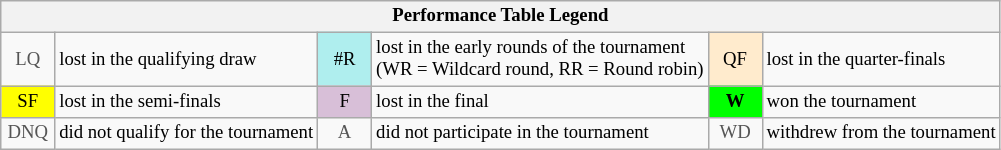<table class="wikitable" style="font-size:78%;">
<tr>
<th colspan="6">Performance Table Legend</th>
</tr>
<tr>
<td style="color:#555555; text-align:center; width:30px;">LQ</td>
<td>lost in the qualifying draw</td>
<td style="text-align:center; background:#afeeee;">#R</td>
<td>lost in the early rounds of the tournament<br>(WR = Wildcard round, RR = Round robin)</td>
<td style="text-align:center; background:#ffebcd;">QF</td>
<td>lost in the quarter-finals</td>
</tr>
<tr>
<td style="text-align:center; background:yellow;">SF</td>
<td>lost in the semi-finals</td>
<td style="text-align:center; background:thistle;">F</td>
<td>lost in the final</td>
<td style="text-align:center; background:#0f0;"><strong>W</strong></td>
<td>won the tournament</td>
</tr>
<tr>
<td style="color:#555555; text-align:center; width:30px;">DNQ</td>
<td>did not qualify for the tournament</td>
<td style="color:#555555; text-align:center; width:30px;">A</td>
<td>did not participate in the tournament</td>
<td style="color:#555555; text-align:center; width:30px;">WD</td>
<td>withdrew from the tournament</td>
</tr>
</table>
